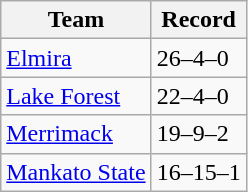<table class=wikitable>
<tr>
<th>Team</th>
<th>Record</th>
</tr>
<tr>
<td><a href='#'>Elmira</a></td>
<td>26–4–0</td>
</tr>
<tr>
<td><a href='#'>Lake Forest</a></td>
<td>22–4–0</td>
</tr>
<tr>
<td><a href='#'>Merrimack</a></td>
<td>19–9–2</td>
</tr>
<tr>
<td><a href='#'>Mankato State</a></td>
<td>16–15–1</td>
</tr>
</table>
